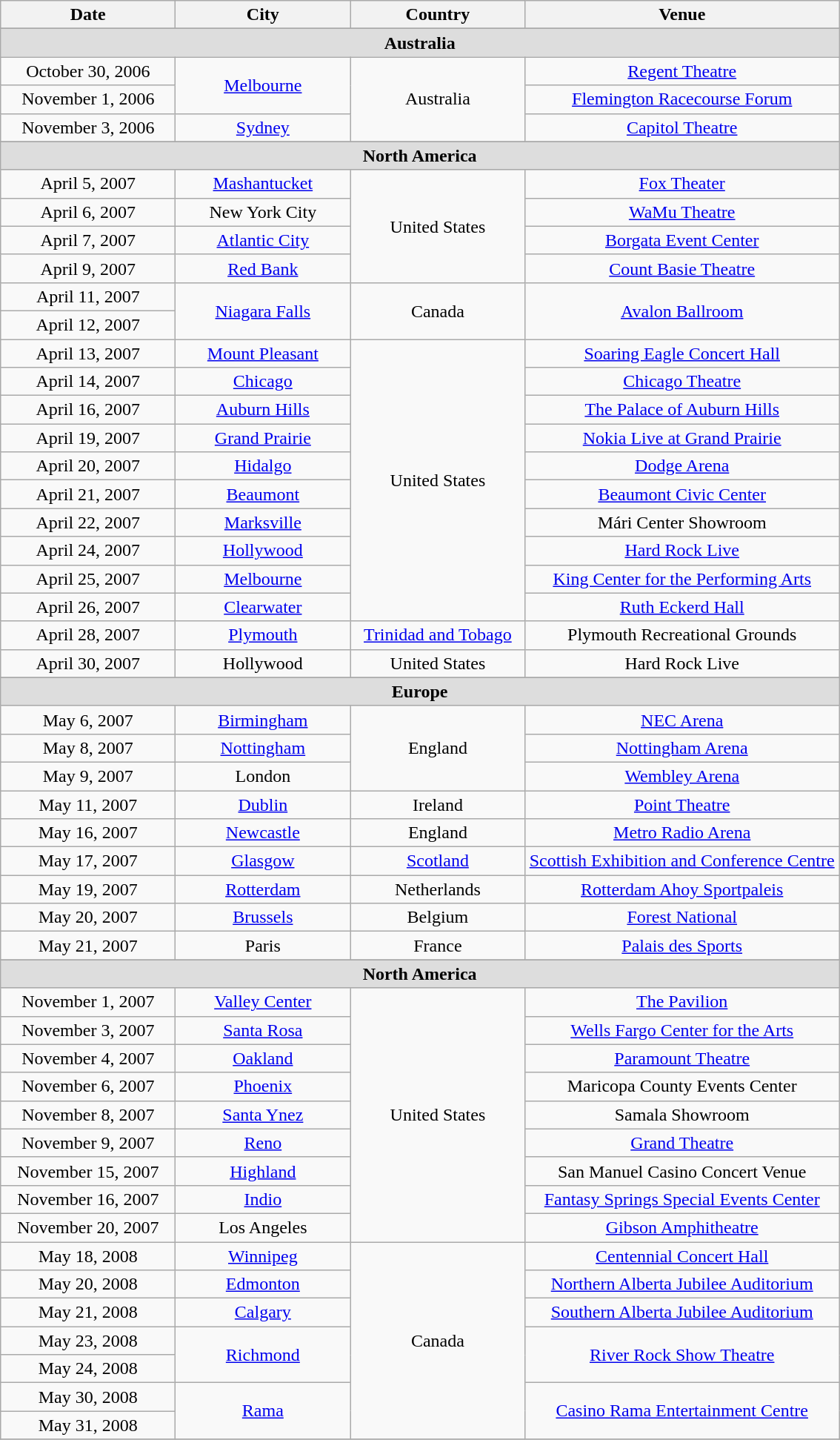<table class="wikitable" style="text-align:center">
<tr>
<th width="150">Date</th>
<th width="150">City</th>
<th width="150">Country</th>
<th width="275">Venue</th>
</tr>
<tr>
</tr>
<tr bgcolor="#DDDDDD">
<td colspan=4><strong>Australia</strong></td>
</tr>
<tr>
<td>October 30, 2006</td>
<td rowspan="2"><a href='#'>Melbourne</a></td>
<td rowspan="3">Australia</td>
<td><a href='#'>Regent Theatre</a></td>
</tr>
<tr>
<td>November 1, 2006</td>
<td><a href='#'>Flemington Racecourse Forum</a></td>
</tr>
<tr>
<td>November 3, 2006</td>
<td><a href='#'>Sydney</a></td>
<td><a href='#'>Capitol Theatre</a></td>
</tr>
<tr>
</tr>
<tr bgcolor="#DDDDDD">
<td colspan=4><strong>North America</strong></td>
</tr>
<tr>
<td>April 5, 2007</td>
<td><a href='#'>Mashantucket</a></td>
<td rowspan="4">United States</td>
<td><a href='#'>Fox Theater</a></td>
</tr>
<tr>
<td>April 6, 2007</td>
<td>New York City</td>
<td><a href='#'>WaMu Theatre</a></td>
</tr>
<tr>
<td>April 7, 2007</td>
<td><a href='#'>Atlantic City</a></td>
<td><a href='#'>Borgata Event Center</a></td>
</tr>
<tr>
<td>April 9, 2007</td>
<td><a href='#'>Red Bank</a></td>
<td><a href='#'>Count Basie Theatre</a></td>
</tr>
<tr>
<td>April 11, 2007</td>
<td rowspan="2"><a href='#'>Niagara Falls</a></td>
<td rowspan="2">Canada</td>
<td rowspan="2"><a href='#'>Avalon Ballroom</a></td>
</tr>
<tr>
<td>April 12, 2007</td>
</tr>
<tr>
<td>April 13, 2007</td>
<td><a href='#'>Mount Pleasant</a></td>
<td rowspan="10">United States</td>
<td><a href='#'>Soaring Eagle Concert Hall</a></td>
</tr>
<tr>
<td>April 14, 2007</td>
<td><a href='#'>Chicago</a></td>
<td><a href='#'>Chicago Theatre</a></td>
</tr>
<tr>
<td>April 16, 2007</td>
<td><a href='#'>Auburn Hills</a></td>
<td><a href='#'>The Palace of Auburn Hills</a></td>
</tr>
<tr>
<td>April 19, 2007</td>
<td><a href='#'>Grand Prairie</a></td>
<td><a href='#'>Nokia Live at Grand Prairie</a></td>
</tr>
<tr>
<td>April 20, 2007</td>
<td><a href='#'>Hidalgo</a></td>
<td><a href='#'>Dodge Arena</a></td>
</tr>
<tr>
<td>April 21, 2007</td>
<td><a href='#'>Beaumont</a></td>
<td><a href='#'>Beaumont Civic Center</a></td>
</tr>
<tr>
<td>April 22, 2007</td>
<td><a href='#'>Marksville</a></td>
<td>Mári Center Showroom</td>
</tr>
<tr>
<td>April 24, 2007</td>
<td><a href='#'>Hollywood</a></td>
<td><a href='#'>Hard Rock Live</a></td>
</tr>
<tr>
<td>April 25, 2007</td>
<td><a href='#'>Melbourne</a></td>
<td><a href='#'>King Center for the Performing Arts</a></td>
</tr>
<tr>
<td>April 26, 2007</td>
<td><a href='#'>Clearwater</a></td>
<td><a href='#'>Ruth Eckerd Hall</a></td>
</tr>
<tr>
<td>April 28, 2007</td>
<td><a href='#'>Plymouth</a></td>
<td><a href='#'>Trinidad and Tobago</a></td>
<td>Plymouth Recreational Grounds</td>
</tr>
<tr>
<td>April 30, 2007</td>
<td>Hollywood</td>
<td>United States</td>
<td>Hard Rock Live</td>
</tr>
<tr>
</tr>
<tr bgcolor="#DDDDDD">
<td colspan=4><strong>Europe</strong></td>
</tr>
<tr>
<td>May 6, 2007</td>
<td><a href='#'>Birmingham</a></td>
<td rowspan="3">England</td>
<td><a href='#'>NEC Arena</a></td>
</tr>
<tr>
<td>May 8, 2007</td>
<td><a href='#'>Nottingham</a></td>
<td><a href='#'>Nottingham Arena</a></td>
</tr>
<tr>
<td>May 9, 2007</td>
<td>London</td>
<td><a href='#'>Wembley Arena</a></td>
</tr>
<tr>
<td>May 11, 2007</td>
<td><a href='#'>Dublin</a></td>
<td>Ireland</td>
<td><a href='#'>Point Theatre</a></td>
</tr>
<tr>
<td>May 16, 2007</td>
<td><a href='#'>Newcastle</a></td>
<td>England</td>
<td><a href='#'>Metro Radio Arena</a></td>
</tr>
<tr>
<td>May 17, 2007</td>
<td><a href='#'>Glasgow</a></td>
<td><a href='#'>Scotland</a></td>
<td><a href='#'>Scottish Exhibition and Conference Centre</a></td>
</tr>
<tr>
<td>May 19, 2007</td>
<td><a href='#'>Rotterdam</a></td>
<td>Netherlands</td>
<td><a href='#'>Rotterdam Ahoy Sportpaleis</a></td>
</tr>
<tr>
<td>May 20, 2007</td>
<td><a href='#'>Brussels</a></td>
<td>Belgium</td>
<td><a href='#'>Forest National</a></td>
</tr>
<tr>
<td>May 21, 2007</td>
<td>Paris</td>
<td>France</td>
<td><a href='#'>Palais des Sports</a></td>
</tr>
<tr>
</tr>
<tr bgcolor="#DDDDDD">
<td colspan=4><strong>North America</strong></td>
</tr>
<tr>
<td>November 1, 2007</td>
<td><a href='#'>Valley Center</a></td>
<td rowspan="9">United States</td>
<td><a href='#'>The Pavilion</a></td>
</tr>
<tr>
<td>November 3, 2007</td>
<td><a href='#'>Santa Rosa</a></td>
<td><a href='#'>Wells Fargo Center for the Arts</a></td>
</tr>
<tr>
<td>November 4, 2007</td>
<td><a href='#'>Oakland</a></td>
<td><a href='#'>Paramount Theatre</a></td>
</tr>
<tr>
<td>November 6, 2007</td>
<td><a href='#'>Phoenix</a></td>
<td>Maricopa County Events Center</td>
</tr>
<tr>
<td>November 8, 2007</td>
<td><a href='#'>Santa Ynez</a></td>
<td>Samala Showroom</td>
</tr>
<tr>
<td>November 9, 2007</td>
<td><a href='#'>Reno</a></td>
<td><a href='#'>Grand Theatre</a></td>
</tr>
<tr>
<td>November 15, 2007</td>
<td><a href='#'>Highland</a></td>
<td>San Manuel Casino Concert Venue</td>
</tr>
<tr>
<td>November 16, 2007</td>
<td><a href='#'>Indio</a></td>
<td><a href='#'>Fantasy Springs Special Events Center</a></td>
</tr>
<tr>
<td>November 20, 2007</td>
<td>Los Angeles</td>
<td><a href='#'>Gibson Amphitheatre</a></td>
</tr>
<tr>
<td>May 18, 2008</td>
<td><a href='#'>Winnipeg</a></td>
<td rowspan="7">Canada</td>
<td><a href='#'>Centennial Concert Hall</a></td>
</tr>
<tr>
<td>May 20, 2008</td>
<td><a href='#'>Edmonton</a></td>
<td><a href='#'>Northern Alberta Jubilee Auditorium</a></td>
</tr>
<tr>
<td>May 21, 2008</td>
<td><a href='#'>Calgary</a></td>
<td><a href='#'>Southern Alberta Jubilee Auditorium</a></td>
</tr>
<tr>
<td>May 23, 2008</td>
<td rowspan="2"><a href='#'>Richmond</a></td>
<td rowspan="2"><a href='#'>River Rock Show Theatre</a></td>
</tr>
<tr>
<td>May 24, 2008</td>
</tr>
<tr>
<td>May 30, 2008</td>
<td rowspan="2"><a href='#'>Rama</a></td>
<td rowspan="2"><a href='#'>Casino Rama Entertainment Centre</a></td>
</tr>
<tr>
<td>May 31, 2008</td>
</tr>
<tr>
</tr>
</table>
